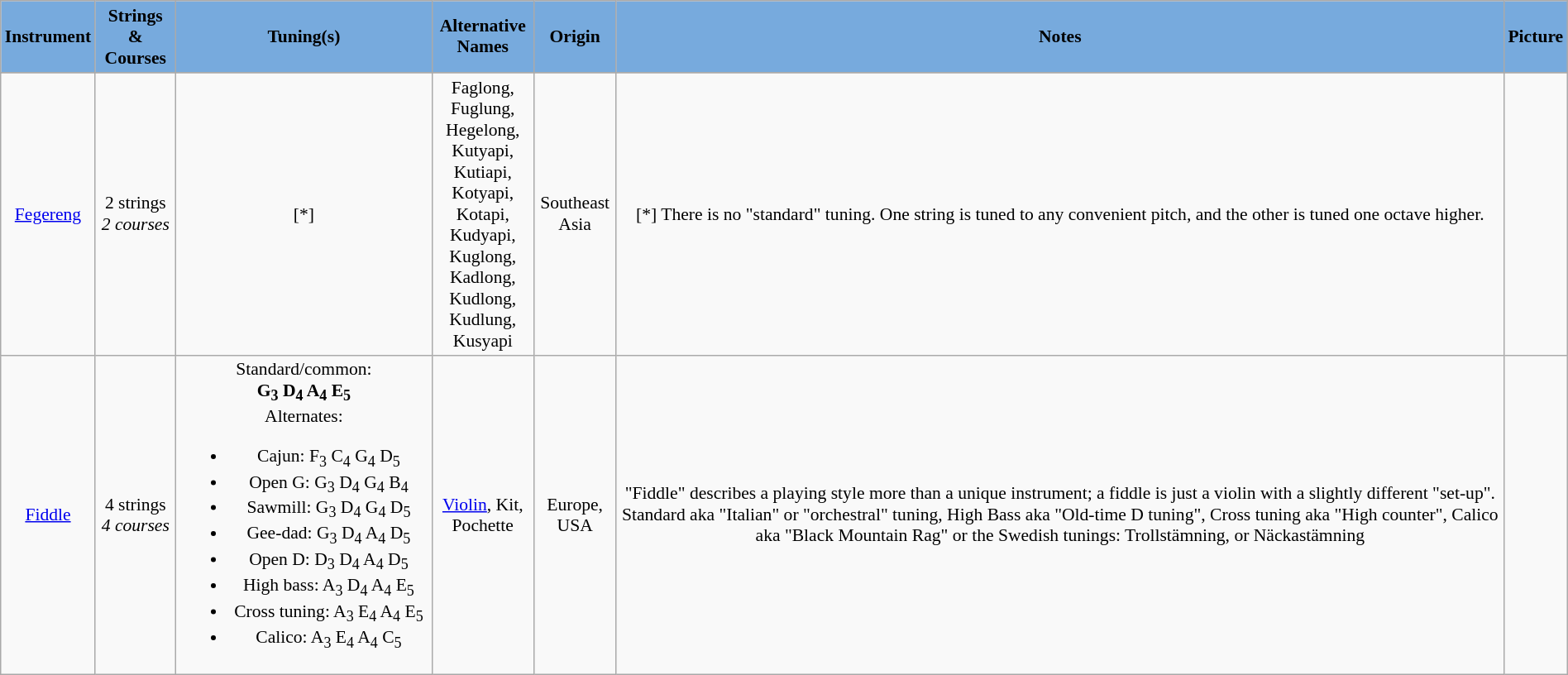<table class="wikitable" style="margin:0.5em auto; clear:both; font-size:.9em; text-align:center; width:100%">
<tr>
<th style="background: #7ad;">Instrument</th>
<th style="background: #7ad;" scope="col" width="58">Strings & Courses</th>
<th style="background: #7ad;" scope="col" width="200">Tuning(s)</th>
<th style="background: #7ad;" scope="col" width="75">Alternative Names</th>
<th style="background: #7ad;" scope="col" width="60">Origin</th>
<th style="background: #7ad;" scope="col" width'"130">Notes</th>
<th style="background: #7ad;" scope="col" width'"100">Picture</th>
</tr>
<tr>
</tr>
<tr>
<td><a href='#'>Fegereng</a></td>
<td>2 strings<br><em>2 courses</em></td>
<td>[*]</td>
<td>Faglong, Fuglung, Hegelong, Kutyapi, Kutiapi, Kotyapi, Kotapi, Kudyapi, Kuglong, Kadlong, Kudlong, Kudlung, Kusyapi</td>
<td>Southeast Asia</td>
<td>[*] There is no "standard" tuning. One string is tuned to any convenient pitch, and the other is tuned one octave higher.</td>
<td></td>
</tr>
<tr>
<td><a href='#'>Fiddle</a></td>
<td>4 strings<br><em>4 courses</em></td>
<td>Standard/common:<br><strong>G<sub>3</sub> D<sub>4</sub> A<sub>4</sub> E<sub>5</sub></strong><br>Alternates:<ul><li>Cajun: F<sub>3</sub> C<sub>4</sub> G<sub>4</sub> D<sub>5</sub></li><li>Open G: G<sub>3</sub> D<sub>4</sub> G<sub>4</sub> B<sub>4</sub></li><li>Sawmill: G<sub>3</sub> D<sub>4</sub> G<sub>4</sub> D<sub>5</sub></li><li>Gee-dad: G<sub>3</sub> D<sub>4</sub> A<sub>4</sub> D<sub>5</sub></li><li>Open D: D<sub>3</sub> D<sub>4</sub> A<sub>4</sub> D<sub>5</sub></li><li>High bass: A<sub>3</sub> D<sub>4</sub> A<sub>4</sub> E<sub>5</sub></li><li>Cross tuning: A<sub>3</sub> E<sub>4</sub> A<sub>4</sub> E<sub>5</sub></li><li>Calico: A<sub>3</sub> E<sub>4</sub> A<sub>4</sub> C<sub>5</sub></li></ul></td>
<td><a href='#'>Violin</a>, Kit, Pochette</td>
<td>Europe, USA</td>
<td>"Fiddle" describes a playing style more than a unique instrument; a fiddle is just a violin with a slightly different "set-up".<br>Standard aka "Italian" or "orchestral" tuning,
High Bass aka "Old-time D tuning",
Cross tuning aka "High counter",
Calico aka "Black Mountain Rag" or the Swedish tunings: Trollstämning, or Näckastämning</td>
<td></td>
</tr>
</table>
